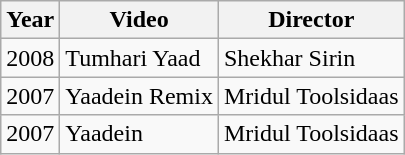<table class="wikitable" border="1">
<tr>
<th>Year</th>
<th>Video</th>
<th>Director</th>
</tr>
<tr>
<td>2008</td>
<td>Tumhari Yaad</td>
<td>Shekhar Sirin</td>
</tr>
<tr>
<td>2007</td>
<td>Yaadein Remix</td>
<td>Mridul Toolsidaas</td>
</tr>
<tr>
<td>2007</td>
<td>Yaadein</td>
<td>Mridul Toolsidaas</td>
</tr>
</table>
